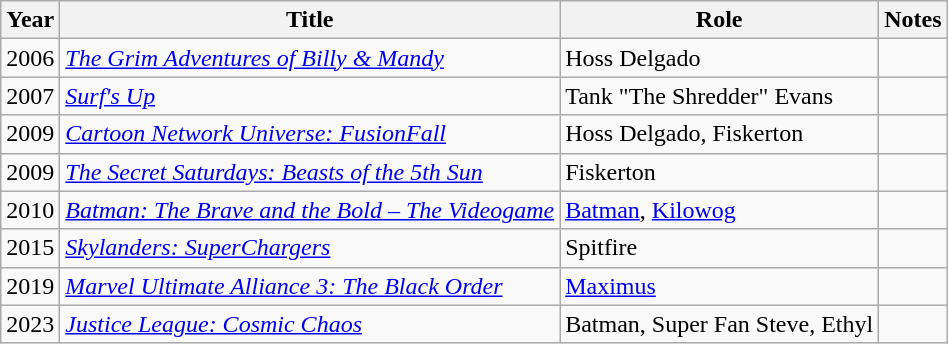<table class="wikitable sortable">
<tr>
<th>Year</th>
<th>Title</th>
<th>Role</th>
<th>Notes</th>
</tr>
<tr>
<td>2006</td>
<td><em><a href='#'>The Grim Adventures of Billy & Mandy</a></em></td>
<td>Hoss Delgado</td>
<td></td>
</tr>
<tr>
<td>2007</td>
<td><em><a href='#'>Surf's Up</a></em></td>
<td>Tank "The Shredder" Evans</td>
<td></td>
</tr>
<tr>
<td>2009</td>
<td><em><a href='#'>Cartoon Network Universe: FusionFall</a></em></td>
<td>Hoss Delgado, Fiskerton</td>
<td></td>
</tr>
<tr>
<td>2009</td>
<td><em><a href='#'>The Secret Saturdays: Beasts of the 5th Sun</a></em></td>
<td>Fiskerton</td>
<td></td>
</tr>
<tr>
<td>2010</td>
<td><em><a href='#'>Batman: The Brave and the Bold – The Videogame</a></em></td>
<td><a href='#'>Batman</a>, <a href='#'>Kilowog</a></td>
<td></td>
</tr>
<tr>
<td>2015</td>
<td><em><a href='#'>Skylanders: SuperChargers</a></em></td>
<td>Spitfire</td>
<td></td>
</tr>
<tr>
<td>2019</td>
<td><em><a href='#'>Marvel Ultimate Alliance 3: The Black Order</a></em></td>
<td><a href='#'>Maximus</a></td>
<td></td>
</tr>
<tr>
<td>2023</td>
<td><em><a href='#'>Justice League: Cosmic Chaos</a></em></td>
<td>Batman, Super Fan Steve, Ethyl</td>
<td></td>
</tr>
</table>
